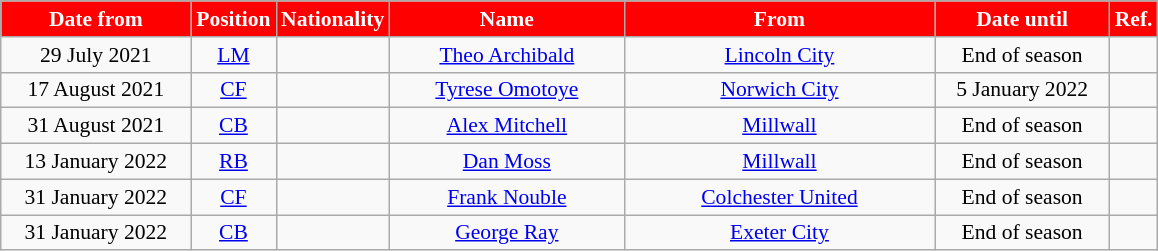<table class="wikitable"  style="text-align:center; font-size:90%; ">
<tr>
<th style="background:red;color:white; width:120px;">Date from</th>
<th style="background:red;color:white; width:50px;">Position</th>
<th style="background:red;color:white; width:50px;">Nationality</th>
<th style="background:red;color:white; width:150px;">Name</th>
<th style="background:red;color:white; width:200px;">From</th>
<th style="background:red;color:white; width:110px;">Date until</th>
<th style="background:red;color:white; width:25px;">Ref.</th>
</tr>
<tr>
<td>29 July 2021</td>
<td><a href='#'>LM</a></td>
<td></td>
<td><a href='#'>Theo Archibald</a></td>
<td> <a href='#'>Lincoln City</a></td>
<td>End of season</td>
<td></td>
</tr>
<tr>
<td>17 August 2021</td>
<td><a href='#'>CF</a></td>
<td></td>
<td><a href='#'>Tyrese Omotoye</a></td>
<td> <a href='#'>Norwich City</a></td>
<td>5 January 2022</td>
<td></td>
</tr>
<tr>
<td>31 August 2021</td>
<td><a href='#'>CB</a></td>
<td></td>
<td><a href='#'>Alex Mitchell</a></td>
<td> <a href='#'>Millwall</a></td>
<td>End of season</td>
<td></td>
</tr>
<tr>
<td>13 January 2022</td>
<td><a href='#'>RB</a></td>
<td></td>
<td><a href='#'>Dan Moss</a></td>
<td> <a href='#'>Millwall</a></td>
<td>End of season</td>
<td></td>
</tr>
<tr>
<td>31 January 2022</td>
<td><a href='#'>CF</a></td>
<td></td>
<td><a href='#'>Frank Nouble</a></td>
<td> <a href='#'>Colchester United</a></td>
<td>End of season</td>
<td></td>
</tr>
<tr>
<td>31 January 2022</td>
<td><a href='#'>CB</a></td>
<td></td>
<td><a href='#'>George Ray</a></td>
<td> <a href='#'>Exeter City</a></td>
<td>End of season</td>
<td></td>
</tr>
</table>
